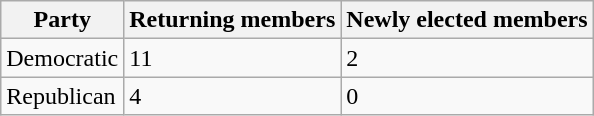<table class="wikitable">
<tr>
<th>Party</th>
<th>Returning members</th>
<th>Newly elected members</th>
</tr>
<tr>
<td>Democratic</td>
<td>11</td>
<td>2</td>
</tr>
<tr>
<td>Republican</td>
<td>4</td>
<td>0</td>
</tr>
</table>
